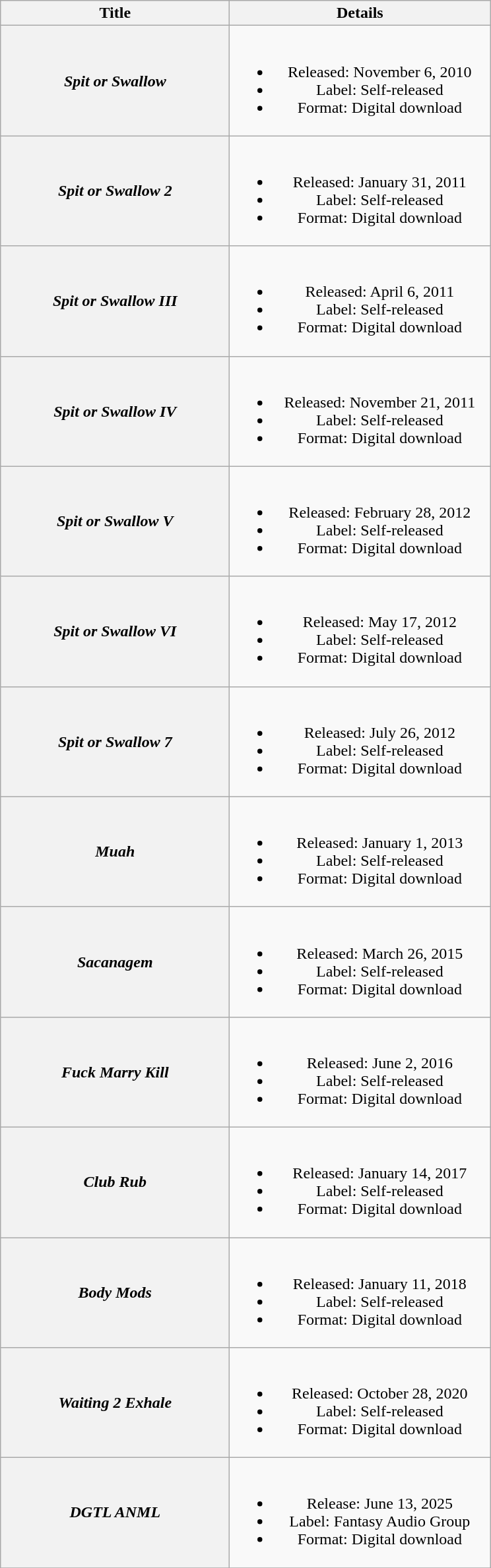<table class="wikitable plainrowheaders" style="text-align:center;">
<tr>
<th scope="col" style="width:14em;">Title</th>
<th scope="col" style="width:16em;">Details</th>
</tr>
<tr>
<th scope="row"><em>Spit or Swallow</em></th>
<td><br><ul><li>Released: November 6, 2010</li><li>Label: Self-released</li><li>Format: Digital download</li></ul></td>
</tr>
<tr>
<th scope="row"><em>Spit or Swallow 2</em></th>
<td><br><ul><li>Released: January 31, 2011</li><li>Label: Self-released</li><li>Format: Digital download</li></ul></td>
</tr>
<tr>
<th scope="row"><em>Spit or Swallow III</em></th>
<td><br><ul><li>Released: April 6, 2011</li><li>Label: Self-released</li><li>Format: Digital download</li></ul></td>
</tr>
<tr>
<th scope="row"><em>Spit or Swallow IV</em></th>
<td><br><ul><li>Released: November 21, 2011</li><li>Label: Self-released</li><li>Format: Digital download</li></ul></td>
</tr>
<tr>
<th scope="row"><em>Spit or Swallow V</em></th>
<td><br><ul><li>Released: February 28, 2012</li><li>Label: Self-released</li><li>Format: Digital download</li></ul></td>
</tr>
<tr>
<th scope="row"><em>Spit or Swallow VI</em></th>
<td><br><ul><li>Released: May 17, 2012</li><li>Label: Self-released</li><li>Format: Digital download</li></ul></td>
</tr>
<tr>
<th scope="row"><em>Spit or Swallow 7</em></th>
<td><br><ul><li>Released: July 26, 2012</li><li>Label: Self-released</li><li>Format: Digital download</li></ul></td>
</tr>
<tr>
<th scope="row"><em>Muah</em></th>
<td><br><ul><li>Released: January 1, 2013</li><li>Label: Self-released</li><li>Format: Digital download</li></ul></td>
</tr>
<tr>
<th scope="row"><em>Sacanagem</em></th>
<td><br><ul><li>Released: March 26, 2015</li><li>Label: Self-released</li><li>Format: Digital download</li></ul></td>
</tr>
<tr>
<th scope="row"><em>Fuck Marry Kill</em></th>
<td><br><ul><li>Released: June 2, 2016</li><li>Label: Self-released</li><li>Format: Digital download</li></ul></td>
</tr>
<tr>
<th scope="row"><em>Club Rub</em></th>
<td><br><ul><li>Released: January 14, 2017</li><li>Label: Self-released</li><li>Format: Digital download</li></ul></td>
</tr>
<tr>
<th scope="row"><em>Body Mods</em></th>
<td><br><ul><li>Released: January 11, 2018</li><li>Label: Self-released</li><li>Format: Digital download</li></ul></td>
</tr>
<tr>
<th scope="row"><em>Waiting 2 Exhale</em></th>
<td><br><ul><li>Released: October 28, 2020</li><li>Label: Self-released</li><li>Format: Digital download</li></ul></td>
</tr>
<tr>
<th scope="row"><em>DGTL ANML</em></th>
<td><br><ul><li>Release: June 13, 2025</li><li>Label: Fantasy Audio Group</li><li>Format: Digital download</li></ul></td>
</tr>
<tr>
</tr>
</table>
